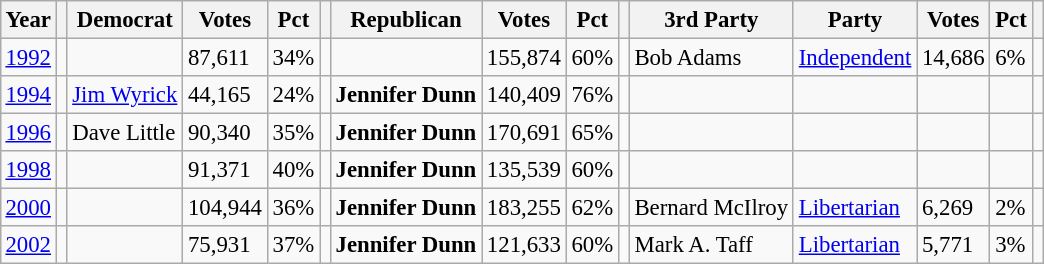<table class="wikitable" style="margin:0.5em ; font-size:95%">
<tr>
<th>Year</th>
<th></th>
<th>Democrat</th>
<th>Votes</th>
<th>Pct</th>
<th></th>
<th>Republican</th>
<th>Votes</th>
<th>Pct</th>
<th></th>
<th>3rd Party</th>
<th>Party</th>
<th>Votes</th>
<th>Pct</th>
<th></th>
</tr>
<tr>
<td><a href='#'>1992</a></td>
<td></td>
<td></td>
<td>87,611</td>
<td>34%</td>
<td></td>
<td></td>
<td>155,874</td>
<td>60%</td>
<td></td>
<td>Bob Adams</td>
<td><a href='#'>Independent</a></td>
<td>14,686</td>
<td>6%</td>
<td></td>
</tr>
<tr>
<td><a href='#'>1994</a></td>
<td></td>
<td><a href='#'>Jim Wyrick</a></td>
<td>44,165</td>
<td>24%</td>
<td></td>
<td><strong>Jennifer Dunn</strong></td>
<td>140,409</td>
<td>76%</td>
<td></td>
<td></td>
<td></td>
<td></td>
<td></td>
<td></td>
</tr>
<tr>
<td><a href='#'>1996</a></td>
<td></td>
<td>Dave Little</td>
<td>90,340</td>
<td>35%</td>
<td></td>
<td><strong>Jennifer Dunn</strong></td>
<td>170,691</td>
<td>65%</td>
<td></td>
<td></td>
<td></td>
<td></td>
<td></td>
<td></td>
</tr>
<tr>
<td><a href='#'>1998</a></td>
<td></td>
<td></td>
<td>91,371</td>
<td>40%</td>
<td></td>
<td><strong>Jennifer Dunn</strong></td>
<td>135,539</td>
<td>60%</td>
<td></td>
<td></td>
<td></td>
<td></td>
<td></td>
<td></td>
</tr>
<tr>
<td><a href='#'>2000</a></td>
<td></td>
<td></td>
<td>104,944</td>
<td>36%</td>
<td></td>
<td><strong>Jennifer Dunn</strong></td>
<td>183,255</td>
<td>62%</td>
<td></td>
<td>Bernard McIlroy</td>
<td><a href='#'>Libertarian</a></td>
<td>6,269</td>
<td>2%</td>
<td></td>
</tr>
<tr>
<td><a href='#'>2002</a></td>
<td></td>
<td></td>
<td>75,931</td>
<td>37%</td>
<td></td>
<td><strong>Jennifer Dunn</strong></td>
<td>121,633</td>
<td>60%</td>
<td></td>
<td>Mark A. Taff</td>
<td><a href='#'>Libertarian</a></td>
<td>5,771</td>
<td>3%</td>
<td></td>
</tr>
</table>
